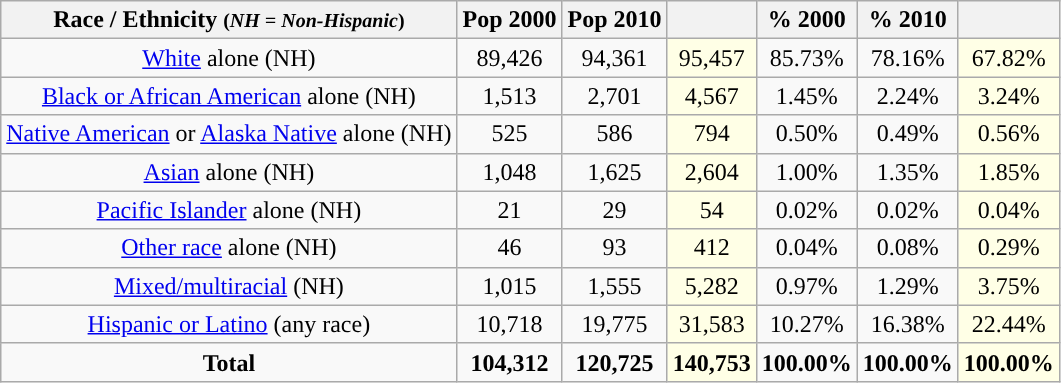<table class="wikitable" style="text-align:center;">
<tr>
<th>Race / Ethnicity <small>(<em>NH = Non-Hispanic</em>)</small></th>
<th>Pop 2000</th>
<th>Pop 2010</th>
<th></th>
<th>% 2000</th>
<th>% 2010</th>
<th></th>
</tr>
<tr>
<td><a href='#'>White</a> alone (NH)</td>
<td>89,426</td>
<td>94,361</td>
<td style='background: #ffffe6;'>95,457</td>
<td>85.73%</td>
<td>78.16%</td>
<td style='background: #ffffe6;'>67.82%</td>
</tr>
<tr>
<td><a href='#'>Black or African American</a> alone (NH)</td>
<td>1,513</td>
<td>2,701</td>
<td style='background: #ffffe6;'>4,567</td>
<td>1.45%</td>
<td>2.24%</td>
<td style='background: #ffffe6;'>3.24%</td>
</tr>
<tr>
<td><a href='#'>Native American</a> or <a href='#'>Alaska Native</a> alone (NH)</td>
<td>525</td>
<td>586</td>
<td style='background: #ffffe6;'>794</td>
<td>0.50%</td>
<td>0.49%</td>
<td style='background: #ffffe6;'>0.56%</td>
</tr>
<tr>
<td><a href='#'>Asian</a> alone (NH)</td>
<td>1,048</td>
<td>1,625</td>
<td style='background: #ffffe6;'>2,604</td>
<td>1.00%</td>
<td>1.35%</td>
<td style='background: #ffffe6;'>1.85%</td>
</tr>
<tr>
<td><a href='#'>Pacific Islander</a> alone (NH)</td>
<td>21</td>
<td>29</td>
<td style='background: #ffffe6;'>54</td>
<td>0.02%</td>
<td>0.02%</td>
<td style='background: #ffffe6;'>0.04%</td>
</tr>
<tr>
<td><a href='#'>Other race</a> alone (NH)</td>
<td>46</td>
<td>93</td>
<td style='background: #ffffe6;'>412</td>
<td>0.04%</td>
<td>0.08%</td>
<td style='background: #ffffe6;'>0.29%</td>
</tr>
<tr>
<td><a href='#'>Mixed/multiracial</a> (NH)</td>
<td>1,015</td>
<td>1,555</td>
<td style='background: #ffffe6;'>5,282</td>
<td>0.97%</td>
<td>1.29%</td>
<td style='background: #ffffe6;'>3.75%</td>
</tr>
<tr>
<td><a href='#'>Hispanic or Latino</a> (any race)</td>
<td>10,718</td>
<td>19,775</td>
<td style='background: #ffffe6;'>31,583</td>
<td>10.27%</td>
<td>16.38%</td>
<td style='background: #ffffe6;'>22.44%</td>
</tr>
<tr>
<td><strong>Total</strong></td>
<td><strong>104,312</strong></td>
<td><strong>120,725</strong></td>
<td style='background: #ffffe6;'><strong>140,753</strong></td>
<td><strong>100.00%</strong></td>
<td><strong>100.00%</strong></td>
<td style='background: #ffffe6;'><strong>100.00%</strong></td>
</tr>
</table>
